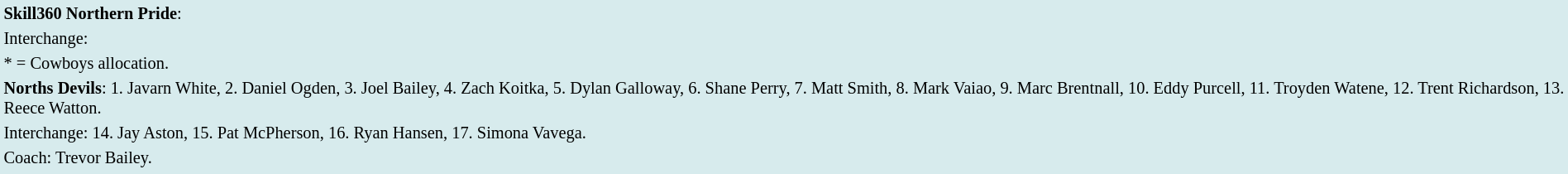<table style="background:#d7ebed; font-size:85%; width:100%;">
<tr>
<td><strong>Skill360 Northern Pride</strong>:             </td>
</tr>
<tr>
<td>Interchange:   </td>
</tr>
<tr>
<td>* = Cowboys allocation.</td>
</tr>
<tr>
<td><strong>Norths Devils</strong>: 1. Javarn White, 2. Daniel Ogden, 3. Joel Bailey, 4. Zach Koitka, 5. Dylan Galloway, 6. Shane Perry, 7. Matt Smith, 8. Mark Vaiao, 9. Marc Brentnall, 10. Eddy Purcell, 11. Troyden Watene, 12. Trent Richardson, 13. Reece Watton.</td>
</tr>
<tr>
<td>Interchange: 14. Jay Aston, 15. Pat McPherson, 16. Ryan Hansen, 17. Simona Vavega.</td>
</tr>
<tr>
<td>Coach: Trevor Bailey.</td>
</tr>
<tr>
</tr>
</table>
